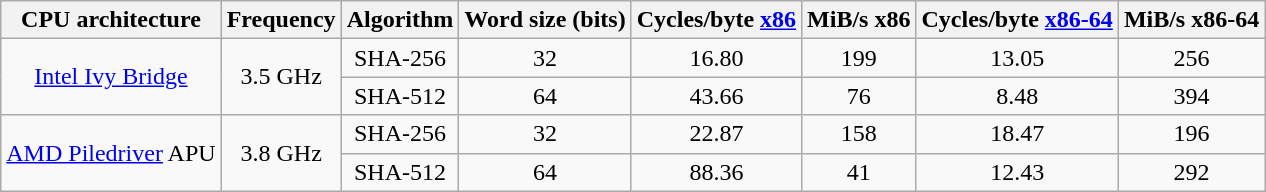<table class="wikitable">
<tr>
<th>CPU architecture</th>
<th>Frequency</th>
<th>Algorithm</th>
<th>Word size (bits)</th>
<th>Cycles/byte <a href='#'>x86</a></th>
<th>MiB/s x86</th>
<th>Cycles/byte <a href='#'>x86-64</a></th>
<th>MiB/s x86-64</th>
</tr>
<tr style="text-align:center;">
<td rowspan="2"><a href='#'>Intel Ivy Bridge</a></td>
<td - rowspan="2">3.5 GHz</td>
<td>SHA-256</td>
<td>32</td>
<td>16.80</td>
<td>199</td>
<td>13.05</td>
<td>256</td>
</tr>
<tr style="text-align:center;">
<td>SHA-512</td>
<td>64</td>
<td>43.66</td>
<td>76</td>
<td>8.48</td>
<td>394</td>
</tr>
<tr style="text-align:center;">
<td rowspan="2"><a href='#'>AMD Piledriver</a> APU</td>
<td - rowspan="2">3.8 GHz</td>
<td>SHA-256</td>
<td>32</td>
<td>22.87</td>
<td>158</td>
<td>18.47</td>
<td>196</td>
</tr>
<tr style="text-align:center;">
<td>SHA-512</td>
<td>64</td>
<td>88.36</td>
<td>41</td>
<td>12.43</td>
<td>292</td>
</tr>
</table>
